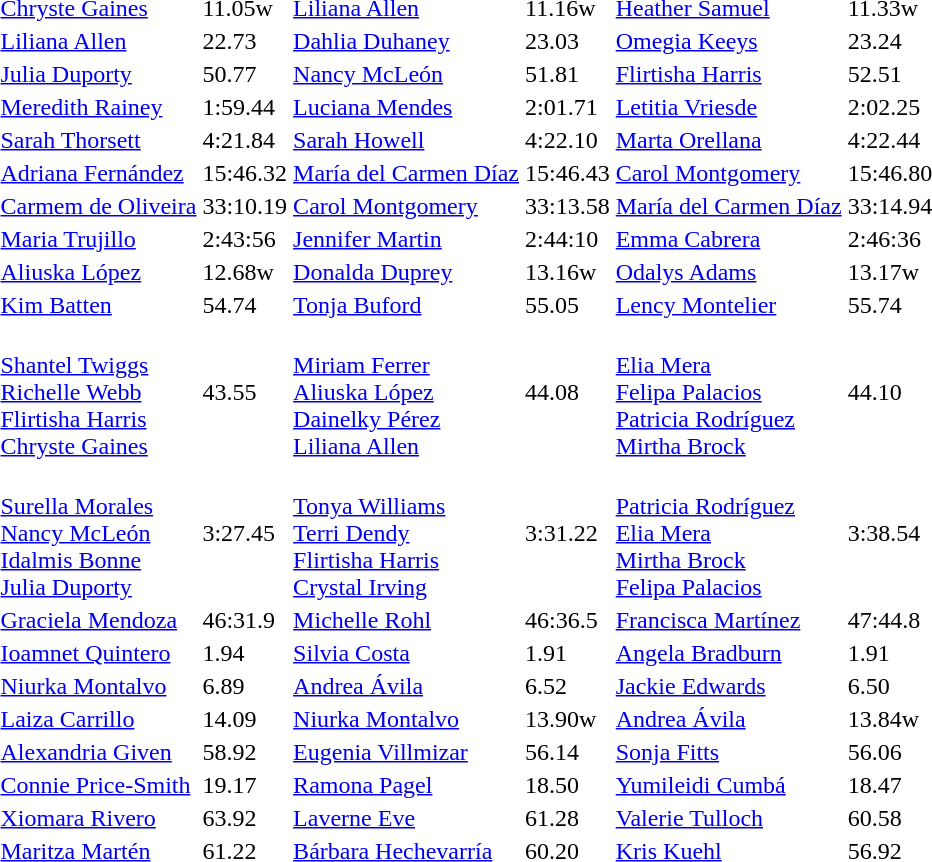<table>
<tr>
<td></td>
<td><a href='#'>Chryste Gaines</a><br> </td>
<td>11.05w</td>
<td><a href='#'>Liliana Allen</a><br> </td>
<td>11.16w</td>
<td><a href='#'>Heather Samuel</a><br> </td>
<td>11.33w</td>
</tr>
<tr>
<td></td>
<td><a href='#'>Liliana Allen</a><br> </td>
<td>22.73</td>
<td><a href='#'>Dahlia Duhaney</a><br> </td>
<td>23.03</td>
<td><a href='#'>Omegia Keeys</a><br> </td>
<td>23.24</td>
</tr>
<tr>
<td></td>
<td><a href='#'>Julia Duporty</a><br> </td>
<td>50.77</td>
<td><a href='#'>Nancy McLeón</a><br> </td>
<td>51.81</td>
<td><a href='#'>Flirtisha Harris</a><br> </td>
<td>52.51</td>
</tr>
<tr>
<td></td>
<td><a href='#'>Meredith Rainey</a><br> </td>
<td>1:59.44</td>
<td><a href='#'>Luciana Mendes</a><br> </td>
<td>2:01.71</td>
<td><a href='#'>Letitia Vriesde</a><br> </td>
<td>2:02.25</td>
</tr>
<tr>
<td></td>
<td><a href='#'>Sarah Thorsett</a><br> </td>
<td>4:21.84</td>
<td><a href='#'>Sarah Howell</a><br> </td>
<td>4:22.10</td>
<td><a href='#'>Marta Orellana</a><br> </td>
<td>4:22.44</td>
</tr>
<tr>
<td></td>
<td><a href='#'>Adriana Fernández</a><br> </td>
<td>15:46.32</td>
<td><a href='#'>María del Carmen Díaz</a><br> </td>
<td>15:46.43</td>
<td><a href='#'>Carol Montgomery</a><br> </td>
<td>15:46.80</td>
</tr>
<tr>
<td></td>
<td><a href='#'>Carmem de Oliveira</a><br> </td>
<td>33:10.19</td>
<td><a href='#'>Carol Montgomery</a><br> </td>
<td>33:13.58</td>
<td><a href='#'>María del Carmen Díaz</a><br> </td>
<td>33:14.94</td>
</tr>
<tr>
<td></td>
<td><a href='#'>Maria Trujillo</a><br> </td>
<td>2:43:56</td>
<td><a href='#'>Jennifer Martin</a><br> </td>
<td>2:44:10</td>
<td><a href='#'>Emma Cabrera</a><br> </td>
<td>2:46:36</td>
</tr>
<tr>
<td></td>
<td><a href='#'>Aliuska López</a><br> </td>
<td>12.68w</td>
<td><a href='#'>Donalda Duprey</a><br> </td>
<td>13.16w</td>
<td><a href='#'>Odalys Adams</a><br> </td>
<td>13.17w</td>
</tr>
<tr>
<td></td>
<td><a href='#'>Kim Batten</a><br> </td>
<td>54.74</td>
<td><a href='#'>Tonja Buford</a><br> </td>
<td>55.05</td>
<td><a href='#'>Lency Montelier</a><br> </td>
<td>55.74</td>
</tr>
<tr>
<td></td>
<td><strong></strong><br><a href='#'>Shantel Twiggs</a><br><a href='#'>Richelle Webb</a><br><a href='#'>Flirtisha Harris</a><br><a href='#'>Chryste Gaines</a></td>
<td>43.55</td>
<td><strong></strong><br><a href='#'>Miriam Ferrer</a><br><a href='#'>Aliuska López</a><br><a href='#'>Dainelky Pérez</a><br><a href='#'>Liliana Allen</a></td>
<td>44.08</td>
<td><strong></strong><br><a href='#'>Elia Mera</a><br><a href='#'>Felipa Palacios</a><br><a href='#'>Patricia Rodríguez</a><br><a href='#'>Mirtha Brock</a></td>
<td>44.10</td>
</tr>
<tr>
<td></td>
<td><strong></strong><br><a href='#'>Surella Morales</a><br><a href='#'>Nancy McLeón</a><br><a href='#'>Idalmis Bonne</a><br><a href='#'>Julia Duporty</a></td>
<td>3:27.45</td>
<td><strong></strong><br><a href='#'>Tonya Williams</a><br><a href='#'>Terri Dendy</a><br><a href='#'>Flirtisha Harris</a><br><a href='#'>Crystal Irving</a></td>
<td>3:31.22</td>
<td><strong></strong><br><a href='#'>Patricia Rodríguez</a><br><a href='#'>Elia Mera</a><br><a href='#'>Mirtha Brock</a><br><a href='#'>Felipa Palacios</a></td>
<td>3:38.54</td>
</tr>
<tr>
<td></td>
<td><a href='#'>Graciela Mendoza</a><br> </td>
<td>46:31.9</td>
<td><a href='#'>Michelle Rohl</a><br> </td>
<td>46:36.5</td>
<td><a href='#'>Francisca Martínez</a><br> </td>
<td>47:44.8</td>
</tr>
<tr>
<td></td>
<td><a href='#'>Ioamnet Quintero</a><br> </td>
<td>1.94</td>
<td><a href='#'>Silvia Costa</a><br> </td>
<td>1.91</td>
<td><a href='#'>Angela Bradburn</a><br> </td>
<td>1.91</td>
</tr>
<tr>
<td></td>
<td><a href='#'>Niurka Montalvo</a><br> </td>
<td>6.89</td>
<td><a href='#'>Andrea Ávila</a><br> </td>
<td>6.52</td>
<td><a href='#'>Jackie Edwards</a><br> </td>
<td>6.50</td>
</tr>
<tr>
<td></td>
<td><a href='#'>Laiza Carrillo</a><br> </td>
<td>14.09</td>
<td><a href='#'>Niurka Montalvo</a><br> </td>
<td>13.90w</td>
<td><a href='#'>Andrea Ávila</a><br> </td>
<td>13.84w</td>
</tr>
<tr>
<td></td>
<td><a href='#'>Alexandria Given</a><br> </td>
<td>58.92</td>
<td><a href='#'>Eugenia Villmizar</a><br> </td>
<td>56.14</td>
<td><a href='#'>Sonja Fitts</a><br> </td>
<td>56.06</td>
</tr>
<tr>
<td></td>
<td><a href='#'>Connie Price-Smith</a><br> </td>
<td>19.17</td>
<td><a href='#'>Ramona Pagel</a><br> </td>
<td>18.50</td>
<td><a href='#'>Yumileidi Cumbá</a><br> </td>
<td>18.47</td>
</tr>
<tr>
<td></td>
<td><a href='#'>Xiomara Rivero</a><br> </td>
<td>63.92</td>
<td><a href='#'>Laverne Eve</a><br> </td>
<td>61.28</td>
<td><a href='#'>Valerie Tulloch</a><br> </td>
<td>60.58</td>
</tr>
<tr>
<td></td>
<td><a href='#'>Maritza Martén</a><br> </td>
<td>61.22</td>
<td><a href='#'>Bárbara Hechevarría</a><br> </td>
<td>60.20</td>
<td><a href='#'>Kris Kuehl</a><br> </td>
<td>56.92</td>
</tr>
<tr>
</tr>
</table>
